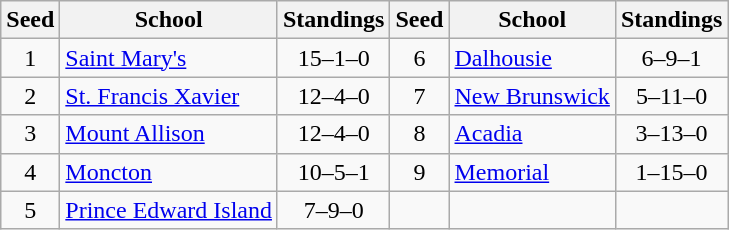<table class="wikitable">
<tr>
<th>Seed</th>
<th>School</th>
<th>Standings</th>
<th>Seed</th>
<th>School</th>
<th>Standings</th>
</tr>
<tr>
<td align=center>1</td>
<td><a href='#'>Saint Mary's</a></td>
<td align=center>15–1–0</td>
<td align=center>6</td>
<td><a href='#'>Dalhousie</a></td>
<td align=center>6–9–1</td>
</tr>
<tr>
<td align=center>2</td>
<td><a href='#'>St. Francis Xavier</a></td>
<td align=center>12–4–0</td>
<td align=center>7</td>
<td><a href='#'>New Brunswick</a></td>
<td align=center>5–11–0</td>
</tr>
<tr>
<td align=center>3</td>
<td><a href='#'>Mount Allison</a></td>
<td align=center>12–4–0</td>
<td align=center>8</td>
<td><a href='#'>Acadia</a></td>
<td align=center>3–13–0</td>
</tr>
<tr>
<td align=center>4</td>
<td><a href='#'>Moncton</a></td>
<td align=center>10–5–1</td>
<td align=center>9</td>
<td><a href='#'>Memorial</a></td>
<td align=center>1–15–0</td>
</tr>
<tr>
<td align=center>5</td>
<td><a href='#'>Prince Edward Island</a></td>
<td align=center>7–9–0</td>
<td></td>
<td></td>
<td></td>
</tr>
</table>
